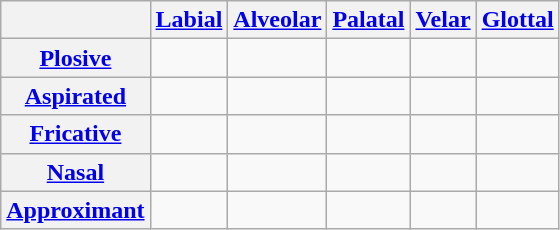<table class="wikitable" style="text-align:center">
<tr>
<th></th>
<th><a href='#'>Labial</a></th>
<th><a href='#'>Alveolar</a></th>
<th><a href='#'>Palatal</a></th>
<th><a href='#'>Velar</a></th>
<th><a href='#'>Glottal</a></th>
</tr>
<tr>
<th><a href='#'>Plosive</a></th>
<td> </td>
<td> </td>
<td> </td>
<td></td>
<td></td>
</tr>
<tr>
<th><a href='#'>Aspirated</a></th>
<td></td>
<td></td>
<td></td>
<td></td>
<td></td>
</tr>
<tr>
<th><a href='#'>Fricative</a></th>
<td></td>
<td></td>
<td></td>
<td></td>
<td></td>
</tr>
<tr>
<th><a href='#'>Nasal</a></th>
<td></td>
<td></td>
<td></td>
<td></td>
<td></td>
</tr>
<tr>
<th><a href='#'>Approximant</a></th>
<td></td>
<td> </td>
<td></td>
<td></td>
<td></td>
</tr>
</table>
